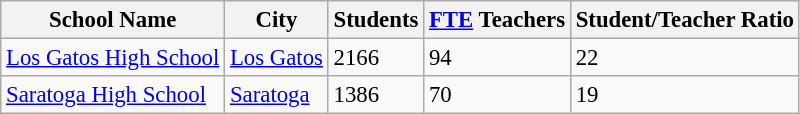<table class="wikitable" style="font-size: 95%;">
<tr>
<th>School Name</th>
<th>City</th>
<th>Students</th>
<th><a href='#'>FTE</a> Teachers</th>
<th>Student/Teacher Ratio</th>
</tr>
<tr>
<td><a href='#'>Los Gatos High School</a></td>
<td><a href='#'>Los Gatos</a></td>
<td>2166</td>
<td>94</td>
<td>22</td>
</tr>
<tr>
<td><a href='#'>Saratoga High School</a></td>
<td><a href='#'>Saratoga</a></td>
<td>1386</td>
<td>70</td>
<td>19</td>
</tr>
</table>
